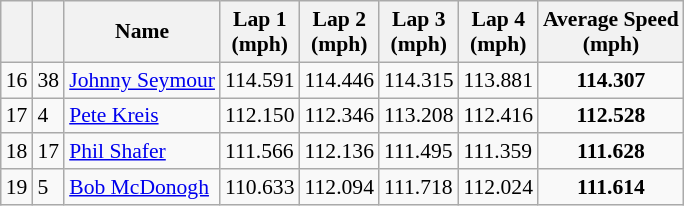<table class="wikitable" style="font-size: 90%;">
<tr style="text-align:center;">
<th></th>
<th></th>
<th>Name</th>
<th>Lap 1<br>(mph)</th>
<th>Lap 2<br>(mph)</th>
<th>Lap 3<br>(mph)</th>
<th>Lap 4<br>(mph)</th>
<th>Average Speed<br>(mph)</th>
</tr>
<tr>
<td align=center>16</td>
<td>38</td>
<td> <a href='#'>Johnny Seymour</a></td>
<td>114.591</td>
<td>114.446</td>
<td>114.315</td>
<td>113.881</td>
<td align=center><strong>114.307</strong></td>
</tr>
<tr>
<td align=center>17</td>
<td>4</td>
<td> <a href='#'>Pete Kreis</a></td>
<td>112.150</td>
<td>112.346</td>
<td>113.208</td>
<td>112.416</td>
<td align=center><strong>112.528</strong></td>
</tr>
<tr>
<td align=center>18</td>
<td>17</td>
<td> <a href='#'>Phil Shafer</a></td>
<td>111.566</td>
<td>112.136</td>
<td>111.495</td>
<td>111.359</td>
<td align=center><strong>111.628</strong></td>
</tr>
<tr>
<td align=center>19</td>
<td>5</td>
<td> <a href='#'>Bob McDonogh</a></td>
<td>110.633</td>
<td>112.094</td>
<td>111.718</td>
<td>112.024</td>
<td align=center><strong>111.614</strong></td>
</tr>
</table>
